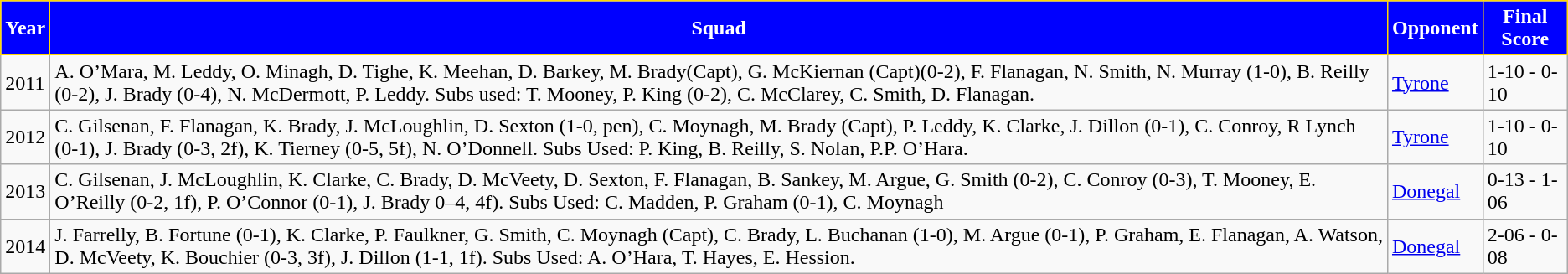<table class="wikitable">
<tr>
<th style="background:blue; color:white; border:1px solid gold">Year</th>
<th style="background:blue; color:white; border:1px solid gold">Squad</th>
<th style="background:blue; color:white; border:1px solid gold">Opponent</th>
<th style="background:blue; color:white; border:1px solid gold">Final Score</th>
</tr>
<tr>
<td>2011</td>
<td>A. O’Mara, M. Leddy, O. Minagh, D. Tighe, K. Meehan, D. Barkey, M. Brady(Capt), G. McKiernan (Capt)(0-2), F. Flanagan, N. Smith, N. Murray (1-0), B. Reilly (0-2), J. Brady (0-4), N. McDermott, P. Leddy. Subs used: T. Mooney, P. King (0-2), C. McClarey, C. Smith, D. Flanagan.</td>
<td><a href='#'>Tyrone</a></td>
<td>1-10 - 0-10</td>
</tr>
<tr>
<td>2012</td>
<td>C. Gilsenan, F. Flanagan, K. Brady, J. McLoughlin, D. Sexton (1-0, pen), C. Moynagh, M. Brady (Capt), P. Leddy, K. Clarke, J. Dillon (0-1), C. Conroy, R Lynch (0-1), J. Brady (0-3, 2f), K. Tierney (0-5, 5f), N. O’Donnell. Subs Used: P. King, B. Reilly, S. Nolan, P.P. O’Hara.</td>
<td><a href='#'>Tyrone</a></td>
<td>1-10 - 0-10</td>
</tr>
<tr>
<td>2013</td>
<td>C. Gilsenan, J. McLoughlin, K. Clarke, C. Brady, D. McVeety, D. Sexton, F. Flanagan, B. Sankey, M. Argue, G. Smith (0-2), C. Conroy (0-3), T. Mooney, E. O’Reilly (0-2, 1f), P. O’Connor (0-1), J. Brady 0–4, 4f). Subs Used: C. Madden, P. Graham (0-1), C. Moynagh</td>
<td><a href='#'>Donegal</a></td>
<td>0-13 - 1-06</td>
</tr>
<tr>
<td>2014</td>
<td>J. Farrelly, B. Fortune (0-1), K. Clarke, P. Faulkner, G. Smith, C. Moynagh (Capt), C. Brady, L. Buchanan (1-0), M. Argue (0-1), P. Graham, E. Flanagan, A. Watson, D. McVeety, K. Bouchier (0-3, 3f), J. Dillon (1-1, 1f). Subs Used: A. O’Hara, T. Hayes, E. Hession.</td>
<td><a href='#'>Donegal</a></td>
<td>2-06 - 0-08</td>
</tr>
</table>
